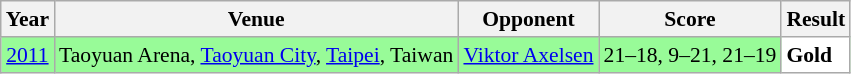<table class="sortable wikitable" style="font-size: 90%;">
<tr>
<th>Year</th>
<th>Venue</th>
<th>Opponent</th>
<th>Score</th>
<th>Result</th>
</tr>
<tr style="background:#98FB98">
<td align="center"><a href='#'>2011</a></td>
<td align="left">Taoyuan Arena, <a href='#'>Taoyuan City</a>, <a href='#'>Taipei</a>, Taiwan</td>
<td align="left"> <a href='#'>Viktor Axelsen</a></td>
<td align="left">21–18, 9–21, 21–19</td>
<td style="text-align:left; background:white"> <strong>Gold</strong></td>
</tr>
</table>
